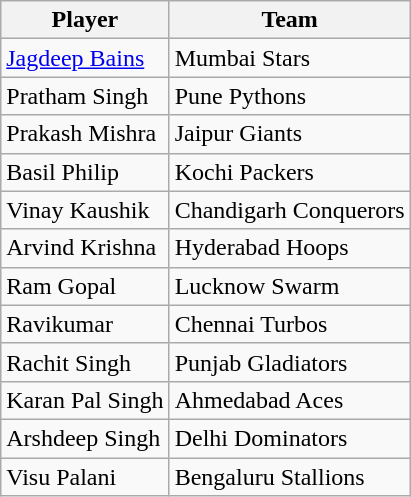<table class="wikitable">
<tr>
<th>Player</th>
<th>Team</th>
</tr>
<tr>
<td><a href='#'>Jagdeep Bains</a></td>
<td>Mumbai Stars</td>
</tr>
<tr>
<td>Pratham Singh</td>
<td>Pune Pythons</td>
</tr>
<tr>
<td>Prakash Mishra</td>
<td>Jaipur Giants</td>
</tr>
<tr>
<td>Basil Philip</td>
<td>Kochi Packers</td>
</tr>
<tr>
<td>Vinay Kaushik</td>
<td>Chandigarh Conquerors</td>
</tr>
<tr>
<td>Arvind Krishna</td>
<td>Hyderabad Hoops</td>
</tr>
<tr>
<td>Ram Gopal</td>
<td>Lucknow Swarm</td>
</tr>
<tr>
<td>Ravikumar</td>
<td>Chennai Turbos</td>
</tr>
<tr>
<td>Rachit Singh</td>
<td>Punjab Gladiators</td>
</tr>
<tr>
<td>Karan Pal Singh</td>
<td>Ahmedabad Aces</td>
</tr>
<tr>
<td>Arshdeep Singh</td>
<td>Delhi Dominators</td>
</tr>
<tr>
<td>Visu Palani</td>
<td>Bengaluru Stallions</td>
</tr>
</table>
